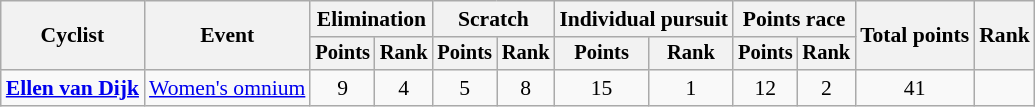<table class="wikitable" style="font-size:90%">
<tr>
<th rowspan="2">Cyclist</th>
<th rowspan="2">Event</th>
<th colspan=2>Elimination</th>
<th colspan=2>Scratch</th>
<th colspan=2>Individual pursuit</th>
<th colspan=2>Points race</th>
<th rowspan=2>Total points</th>
<th rowspan=2>Rank</th>
</tr>
<tr style="font-size:95%">
<th>Points</th>
<th>Rank</th>
<th>Points</th>
<th>Rank</th>
<th>Points</th>
<th>Rank</th>
<th>Points</th>
<th>Rank</th>
</tr>
<tr align=center>
<td align=left><strong><a href='#'>Ellen van Dijk</a></strong></td>
<td align=left><a href='#'>Women's omnium</a></td>
<td>9</td>
<td>4</td>
<td>5</td>
<td>8</td>
<td>15</td>
<td>1</td>
<td>12</td>
<td>2</td>
<td>41</td>
<td></td>
</tr>
</table>
